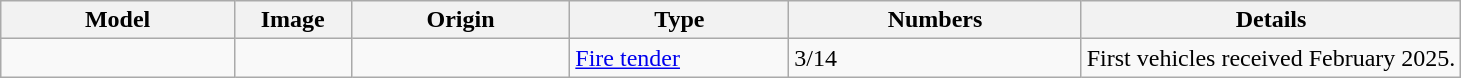<table class="wikitable">
<tr>
<th style="text-align:center; width:16%;">Model</th>
<th style="text-align:center; width:8%;">Image</th>
<th style="text-align:center;">Origin</th>
<th style="text-align:center; width:15%;">Type</th>
<th style="text-align:center;">Numbers</th>
<th style="text-align:center; width:26%;">Details</th>
</tr>
<tr>
<td></td>
<td></td>
<td></td>
<td><a href='#'>Fire tender</a></td>
<td>3/14</td>
<td>First vehicles received February 2025.</td>
</tr>
</table>
